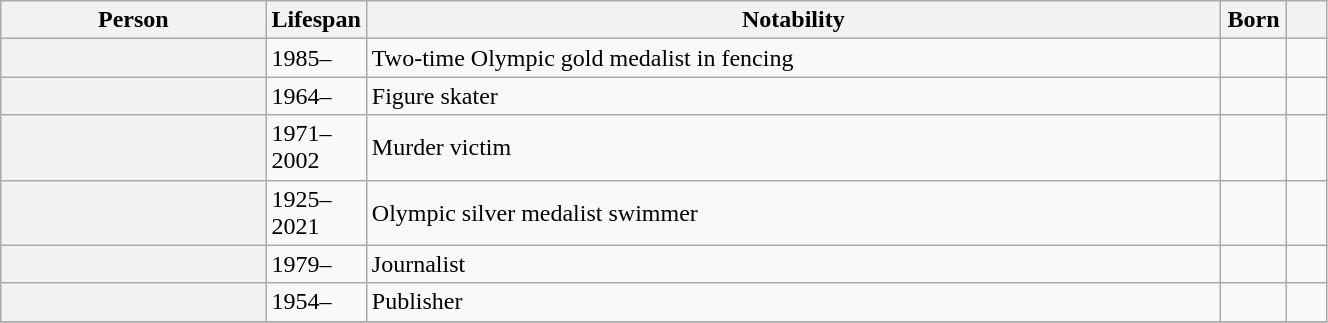<table class="wikitable plainrowheaders sortable" style="margin-right: 0; width:70%;">
<tr>
<th scope="col" width="20%">Person</th>
<th scope="col" width="6%">Lifespan</th>
<th scope="col">Notability</th>
<th scope="col" width="5%">Born</th>
<th scope="col" class="unsortable" width="3%"></th>
</tr>
<tr>
<th scope="row"></th>
<td>1985–</td>
<td>Two-time Olympic gold medalist in fencing</td>
<td></td>
<td style="text-align:center;"></td>
</tr>
<tr>
<th scope="row"></th>
<td>1964–</td>
<td>Figure skater</td>
<td></td>
<td style="text-align:center;"></td>
</tr>
<tr>
<th scope="row"></th>
<td>1971–2002</td>
<td>Murder victim</td>
<td></td>
<td style="text-align:center;"></td>
</tr>
<tr>
<th scope="row"></th>
<td>1925–2021</td>
<td>Olympic silver medalist swimmer</td>
<td></td>
<td style="text-align:center;"></td>
</tr>
<tr>
<th scope="row"></th>
<td>1979–</td>
<td>Journalist</td>
<td></td>
<td style="text-align:center;"></td>
</tr>
<tr>
<th scope="row"></th>
<td>1954–</td>
<td>Publisher</td>
<td></td>
<td style="text-align:center;"></td>
</tr>
<tr>
</tr>
</table>
